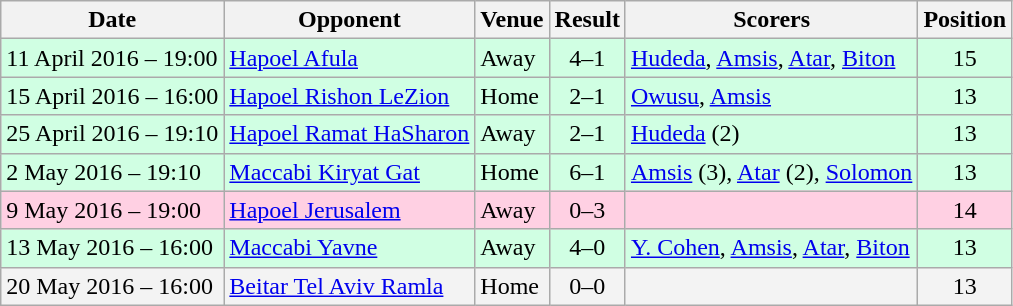<table class="wikitable">
<tr>
<th>Date</th>
<th>Opponent</th>
<th>Venue</th>
<th>Result</th>
<th>Scorers</th>
<th>Position</th>
</tr>
<tr bgcolor=#d0ffe3>
<td>11 April 2016 – 19:00</td>
<td><a href='#'>Hapoel Afula</a></td>
<td>Away</td>
<td align=center>4–1</td>
<td><a href='#'>Hudeda</a>, <a href='#'>Amsis</a>, <a href='#'>Atar</a>, <a href='#'>Biton</a></td>
<td align=center>15</td>
</tr>
<tr bgcolor=#d0ffe3>
<td>15 April 2016 – 16:00</td>
<td><a href='#'>Hapoel Rishon LeZion</a></td>
<td>Home</td>
<td align=center>2–1</td>
<td><a href='#'>Owusu</a>, <a href='#'>Amsis</a></td>
<td align=center>13</td>
</tr>
<tr bgcolor=#d0ffe3>
<td>25 April 2016 – 19:10</td>
<td><a href='#'>Hapoel Ramat HaSharon</a></td>
<td>Away</td>
<td align=center>2–1</td>
<td><a href='#'>Hudeda</a> (2)</td>
<td align=center>13</td>
</tr>
<tr bgcolor=#d0ffe3>
<td>2 May 2016 – 19:10</td>
<td><a href='#'>Maccabi Kiryat Gat</a></td>
<td>Home</td>
<td align=center>6–1</td>
<td><a href='#'>Amsis</a> (3), <a href='#'>Atar</a> (2), <a href='#'>Solomon</a></td>
<td align=center>13</td>
</tr>
<tr bgcolor=#ffd0e3>
<td>9 May 2016 – 19:00</td>
<td><a href='#'>Hapoel Jerusalem</a></td>
<td>Away</td>
<td align=center>0–3</td>
<td></td>
<td align=center>14</td>
</tr>
<tr bgcolor=#d0ffe3>
<td>13 May 2016 – 16:00</td>
<td><a href='#'>Maccabi Yavne</a></td>
<td>Away</td>
<td align=center>4–0</td>
<td><a href='#'>Y. Cohen</a>, <a href='#'>Amsis</a>, <a href='#'>Atar</a>, <a href='#'>Biton</a></td>
<td align=center>13</td>
</tr>
<tr bgcolor=#f3f3f3>
<td>20 May 2016 – 16:00</td>
<td><a href='#'>Beitar Tel Aviv Ramla</a></td>
<td>Home</td>
<td align=center>0–0</td>
<td></td>
<td align=center>13</td>
</tr>
</table>
